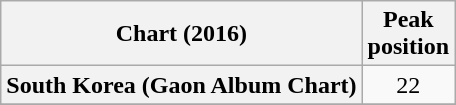<table class="wikitable sortable plainrowheaders" style="text-align:center;">
<tr>
<th>Chart (2016)</th>
<th>Peak<br>position</th>
</tr>
<tr>
<th scope="row">South Korea (Gaon Album Chart)</th>
<td>22</td>
</tr>
<tr>
</tr>
</table>
